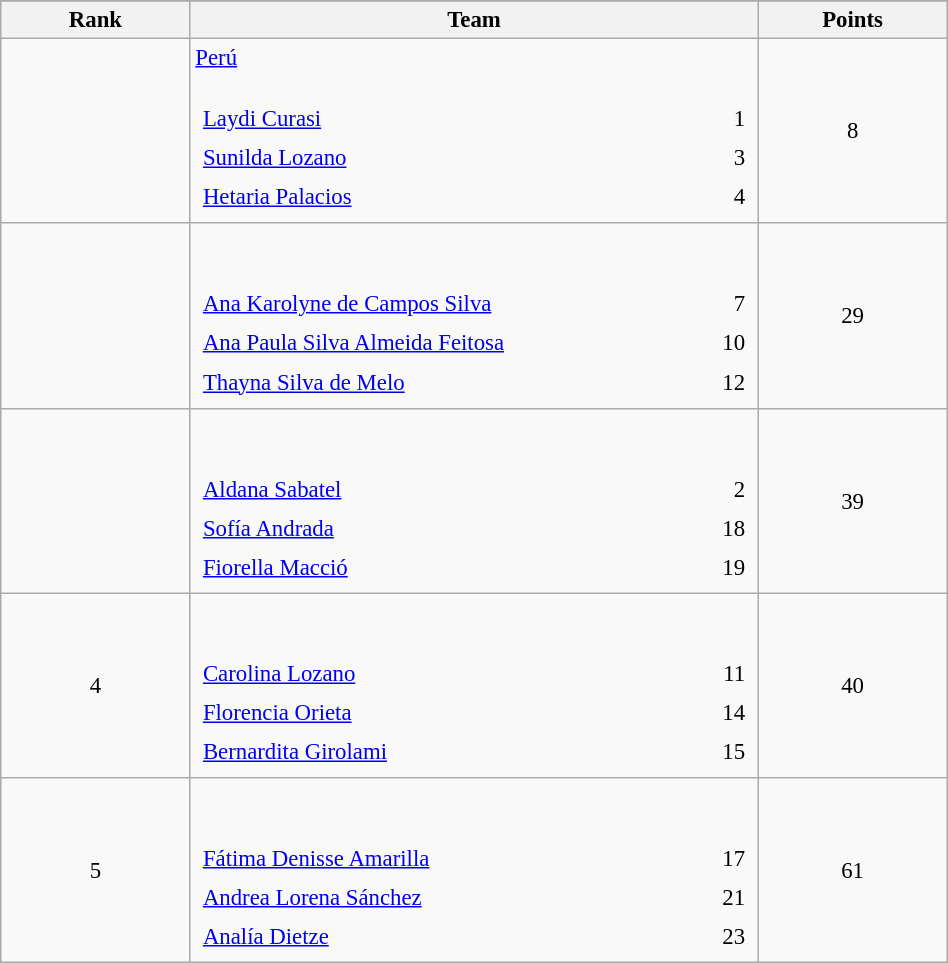<table class="wikitable sortable" style=" text-align:center; font-size:95%;" width="50%">
<tr>
</tr>
<tr>
<th width=10%>Rank</th>
<th width=30%>Team</th>
<th width=10%>Points</th>
</tr>
<tr>
<td align=center></td>
<td align=left> <a href='#'>Perú</a> <br><br><table width=100%>
<tr>
<td align=left style="border:0"><a href='#'>Laydi Curasi</a></td>
<td align=right style="border:0">1</td>
</tr>
<tr>
<td align=left style="border:0"><a href='#'>Sunilda Lozano</a></td>
<td align=right style="border:0">3</td>
</tr>
<tr>
<td align=left style="border:0"><a href='#'>Hetaria Palacios</a></td>
<td align=right style="border:0">4</td>
</tr>
</table>
</td>
<td>8</td>
</tr>
<tr>
<td align=center></td>
<td align=left> <br><br><table width=100%>
<tr>
<td align=left style="border:0"><a href='#'>Ana Karolyne de Campos Silva</a></td>
<td align=right style="border:0">7</td>
</tr>
<tr>
<td align=left style="border:0"><a href='#'>Ana Paula Silva Almeida Feitosa</a></td>
<td align=right style="border:0">10</td>
</tr>
<tr>
<td align=left style="border:0"><a href='#'>Thayna Silva de Melo</a></td>
<td align=right style="border:0">12</td>
</tr>
</table>
</td>
<td>29</td>
</tr>
<tr>
<td align=center></td>
<td align=left> <br><br><table width=100%>
<tr>
<td align=left style="border:0"><a href='#'>Aldana Sabatel</a></td>
<td align=right style="border:0">2</td>
</tr>
<tr>
<td align=left style="border:0"><a href='#'>Sofía Andrada</a></td>
<td align=right style="border:0">18</td>
</tr>
<tr>
<td align=left style="border:0"><a href='#'>Fiorella Macció</a></td>
<td align=right style="border:0">19</td>
</tr>
</table>
</td>
<td>39</td>
</tr>
<tr>
<td align=center>4</td>
<td align=left> <br><br><table width=100%>
<tr>
<td align=left style="border:0"><a href='#'>Carolina Lozano</a></td>
<td align=right style="border:0">11</td>
</tr>
<tr>
<td align=left style="border:0"><a href='#'>Florencia Orieta</a></td>
<td align=right style="border:0">14</td>
</tr>
<tr>
<td align=left style="border:0"><a href='#'>Bernardita Girolami</a></td>
<td align=right style="border:0">15</td>
</tr>
</table>
</td>
<td>40</td>
</tr>
<tr>
<td align=center>5</td>
<td align=left> <br><br><table width=100%>
<tr>
<td align=left style="border:0"><a href='#'>Fátima Denisse Amarilla</a></td>
<td align=right style="border:0">17</td>
</tr>
<tr>
<td align=left style="border:0"><a href='#'>Andrea Lorena Sánchez</a></td>
<td align=right style="border:0">21</td>
</tr>
<tr>
<td align=left style="border:0"><a href='#'>Analía Dietze</a></td>
<td align=right style="border:0">23</td>
</tr>
</table>
</td>
<td>61</td>
</tr>
</table>
